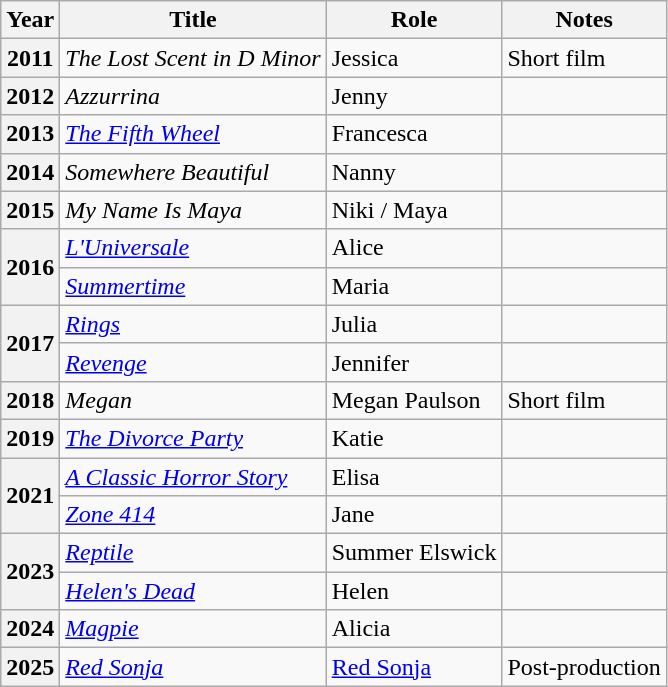<table class="wikitable plainrowheaders sortable">
<tr>
<th scope="col">Year</th>
<th scope="col">Title</th>
<th scope="col">Role</th>
<th scope="col" class="unsortable">Notes</th>
</tr>
<tr>
<th scope="row">2011</th>
<td><em>The Lost Scent in D Minor</em></td>
<td>Jessica</td>
<td>Short film</td>
</tr>
<tr>
<th scope="row">2012</th>
<td><em>Azzurrina</em></td>
<td>Jenny</td>
<td></td>
</tr>
<tr>
<th scope="row">2013</th>
<td><em><a href='#'>The Fifth Wheel</a></em></td>
<td>Francesca</td>
<td></td>
</tr>
<tr>
<th scope="row">2014</th>
<td><em>Somewhere Beautiful</em></td>
<td>Nanny</td>
<td></td>
</tr>
<tr>
<th scope="row">2015</th>
<td><em>My Name Is Maya</em></td>
<td>Niki / Maya</td>
<td></td>
</tr>
<tr>
<th scope="row" rowspan="2">2016</th>
<td><em><a href='#'>L'Universale</a></em></td>
<td>Alice</td>
<td></td>
</tr>
<tr>
<td><em><a href='#'>Summertime</a></em></td>
<td>Maria</td>
<td></td>
</tr>
<tr>
<th scope="row" rowspan="2">2017</th>
<td><em><a href='#'>Rings</a></em></td>
<td>Julia</td>
<td></td>
</tr>
<tr>
<td><em><a href='#'>Revenge</a></em></td>
<td>Jennifer</td>
<td></td>
</tr>
<tr>
<th scope="row">2018</th>
<td><em>Megan</em></td>
<td>Megan Paulson</td>
<td>Short film</td>
</tr>
<tr>
<th scope="row">2019</th>
<td><em><a href='#'>The Divorce Party</a></em></td>
<td>Katie</td>
<td></td>
</tr>
<tr>
<th scope="row" rowspan="2">2021</th>
<td><em><a href='#'>A Classic Horror Story</a></em></td>
<td>Elisa</td>
<td></td>
</tr>
<tr>
<td><em><a href='#'>Zone 414</a></em></td>
<td>Jane</td>
<td></td>
</tr>
<tr>
<th scope="row" rowspan="2">2023</th>
<td><em><a href='#'>Reptile</a></em></td>
<td>Summer Elswick</td>
<td></td>
</tr>
<tr>
<td><em><a href='#'>Helen's Dead</a></em></td>
<td>Helen</td>
<td></td>
</tr>
<tr>
<th scope="row">2024</th>
<td><em><a href='#'>Magpie</a></em></td>
<td>Alicia</td>
<td></td>
</tr>
<tr>
<th scope="row">2025</th>
<td><em><a href='#'>Red Sonja</a></em></td>
<td><a href='#'>Red Sonja</a></td>
<td>Post-production</td>
</tr>
</table>
